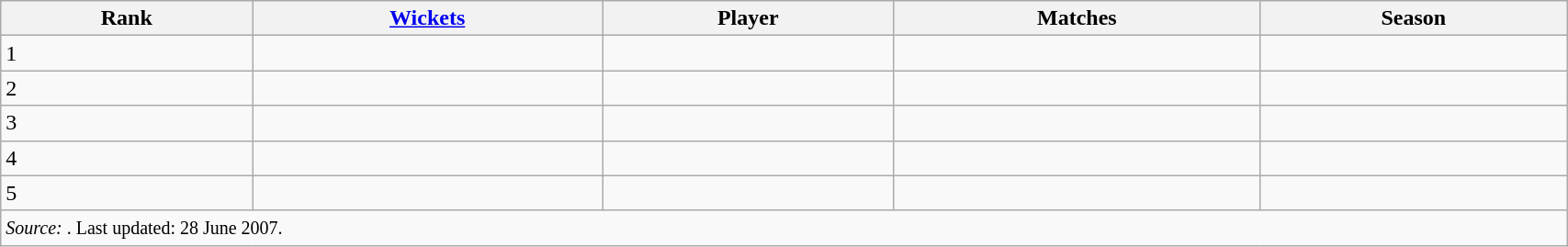<table class="wikitable" width=90%>
<tr>
<th>Rank</th>
<th><a href='#'>Wickets</a></th>
<th>Player</th>
<th>Matches</th>
<th>Season</th>
</tr>
<tr>
<td>1</td>
<td></td>
<td></td>
<td></td>
<td></td>
</tr>
<tr>
<td>2</td>
<td></td>
<td></td>
<td></td>
<td></td>
</tr>
<tr>
<td>3</td>
<td></td>
<td></td>
<td></td>
<td></td>
</tr>
<tr>
<td>4</td>
<td></td>
<td></td>
<td></td>
<td></td>
</tr>
<tr>
<td>5</td>
<td></td>
<td></td>
<td></td>
<td></td>
</tr>
<tr>
<td colspan=5><small><em>Source: </em>. Last updated: 28 June 2007.</small></td>
</tr>
</table>
